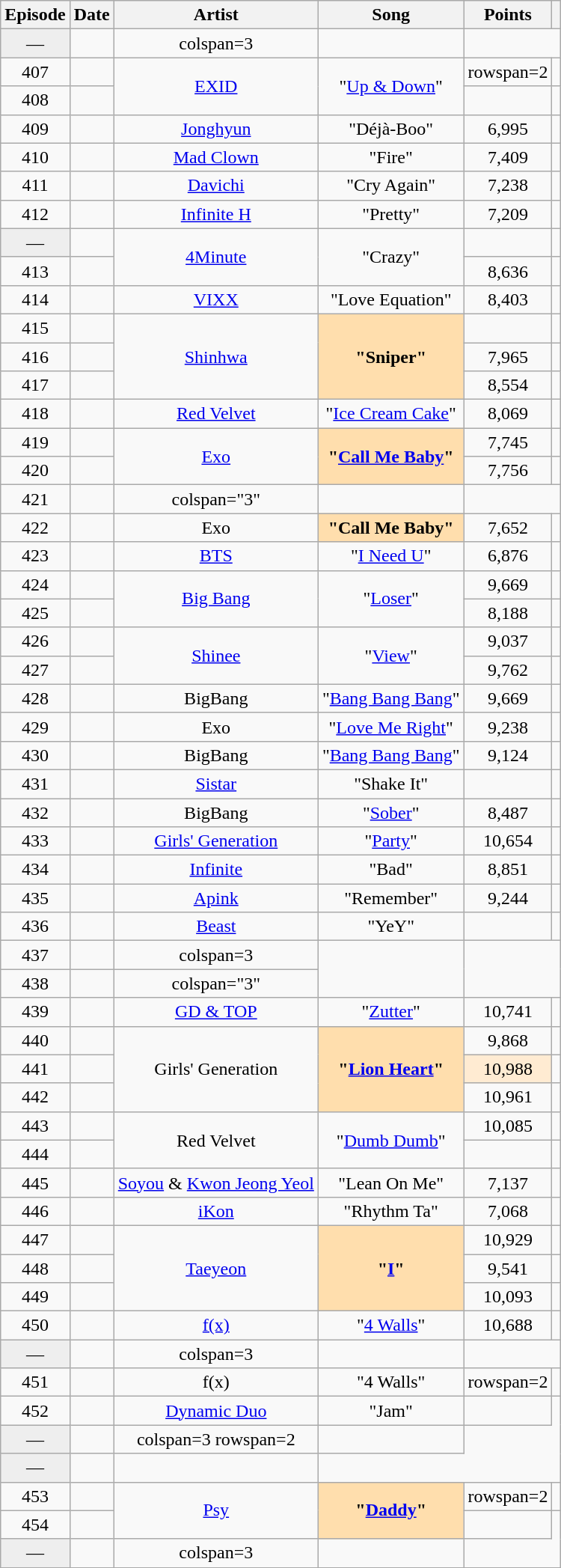<table class="wikitable sortable" style=text-align:center>
<tr>
<th scope="col">Episode</th>
<th scope="col">Date</th>
<th scope="col">Artist</th>
<th scope="col">Song</th>
<th scope="col">Points</th>
<th scope="col" class="unsortable"></th>
</tr>
<tr>
<td style="background:#eee;">—</td>
<td></td>
<td>colspan=3 </td>
<td></td>
</tr>
<tr>
<td>407</td>
<td></td>
<td rowspan="2"><a href='#'>EXID</a></td>
<td rowspan="2">"<a href='#'>Up & Down</a>"</td>
<td>rowspan=2 </td>
<td></td>
</tr>
<tr>
<td>408</td>
<td></td>
<td></td>
</tr>
<tr>
<td>409</td>
<td></td>
<td><a href='#'>Jonghyun</a></td>
<td>"Déjà-Boo"</td>
<td>6,995</td>
<td></td>
</tr>
<tr>
<td>410</td>
<td></td>
<td><a href='#'>Mad Clown</a></td>
<td>"Fire"</td>
<td>7,409</td>
<td></td>
</tr>
<tr>
<td>411</td>
<td></td>
<td><a href='#'>Davichi</a></td>
<td>"Cry Again"</td>
<td>7,238</td>
<td></td>
</tr>
<tr>
<td>412</td>
<td></td>
<td><a href='#'>Infinite H</a></td>
<td>"Pretty"</td>
<td>7,209</td>
<td></td>
</tr>
<tr>
<td style="background:#eee;">—</td>
<td></td>
<td rowspan="2"><a href='#'>4Minute</a></td>
<td rowspan="2">"Crazy"</td>
<td></td>
<td></td>
</tr>
<tr>
<td>413</td>
<td></td>
<td>8,636</td>
<td></td>
</tr>
<tr>
<td>414</td>
<td></td>
<td><a href='#'>VIXX</a></td>
<td>"Love Equation"</td>
<td>8,403</td>
<td></td>
</tr>
<tr>
<td>415</td>
<td></td>
<td rowspan="3"><a href='#'>Shinhwa</a></td>
<td rowspan="3" style="font-weight: bold; background: navajowhite;">"Sniper"</td>
<td></td>
<td></td>
</tr>
<tr>
<td>416</td>
<td></td>
<td>7,965</td>
<td></td>
</tr>
<tr>
<td>417</td>
<td></td>
<td>8,554</td>
<td></td>
</tr>
<tr>
<td>418</td>
<td></td>
<td><a href='#'>Red Velvet</a></td>
<td>"<a href='#'>Ice Cream Cake</a>"</td>
<td>8,069</td>
<td></td>
</tr>
<tr>
<td>419</td>
<td></td>
<td rowspan="2"><a href='#'>Exo</a> </td>
<td rowspan="2"style="font-weight: bold; background: navajowhite;">"<a href='#'>Call Me Baby</a>"</td>
<td>7,745</td>
<td></td>
</tr>
<tr>
<td>420</td>
<td></td>
<td>7,756</td>
<td></td>
</tr>
<tr>
<td>421</td>
<td></td>
<td>colspan="3" </td>
<td></td>
</tr>
<tr>
<td>422</td>
<td></td>
<td>Exo</td>
<td style="font-weight: bold; background: navajowhite;">"Call Me Baby"</td>
<td>7,652</td>
<td></td>
</tr>
<tr>
<td>423</td>
<td></td>
<td><a href='#'>BTS</a></td>
<td>"<a href='#'>I Need U</a>"</td>
<td>6,876</td>
<td></td>
</tr>
<tr>
<td>424</td>
<td></td>
<td rowspan="2"><a href='#'>Big Bang</a></td>
<td rowspan="2">"<a href='#'>Loser</a>"</td>
<td>9,669</td>
<td></td>
</tr>
<tr>
<td>425</td>
<td></td>
<td>8,188</td>
<td></td>
</tr>
<tr>
<td>426</td>
<td></td>
<td rowspan="2"><a href='#'>Shinee</a></td>
<td rowspan="2">"<a href='#'>View</a>"</td>
<td>9,037</td>
<td></td>
</tr>
<tr>
<td>427</td>
<td></td>
<td>9,762</td>
<td></td>
</tr>
<tr>
<td>428</td>
<td></td>
<td>BigBang</td>
<td>"<a href='#'>Bang Bang Bang</a>"</td>
<td>9,669</td>
<td></td>
</tr>
<tr>
<td>429</td>
<td></td>
<td>Exo</td>
<td>"<a href='#'>Love Me Right</a>"</td>
<td>9,238</td>
<td></td>
</tr>
<tr>
<td>430</td>
<td></td>
<td>BigBang</td>
<td>"<a href='#'>Bang Bang Bang</a>"</td>
<td>9,124</td>
<td></td>
</tr>
<tr>
<td>431</td>
<td></td>
<td><a href='#'>Sistar</a></td>
<td>"Shake It"</td>
<td></td>
<td></td>
</tr>
<tr>
<td>432</td>
<td></td>
<td>BigBang</td>
<td>"<a href='#'>Sober</a>"</td>
<td>8,487</td>
<td></td>
</tr>
<tr>
<td>433</td>
<td></td>
<td><a href='#'>Girls' Generation</a></td>
<td>"<a href='#'>Party</a>"</td>
<td>10,654</td>
<td></td>
</tr>
<tr>
<td>434</td>
<td></td>
<td><a href='#'>Infinite</a></td>
<td>"Bad"</td>
<td>8,851</td>
<td></td>
</tr>
<tr>
<td>435</td>
<td></td>
<td><a href='#'>Apink</a></td>
<td>"Remember"</td>
<td>9,244</td>
<td></td>
</tr>
<tr>
<td>436</td>
<td></td>
<td><a href='#'>Beast</a></td>
<td>"YeY"</td>
<td></td>
<td></td>
</tr>
<tr>
<td>437</td>
<td></td>
<td>colspan=3 </td>
<td rowspan="2"></td>
</tr>
<tr>
<td>438</td>
<td></td>
<td>colspan="3" </td>
</tr>
<tr>
<td>439</td>
<td></td>
<td><a href='#'>GD & TOP</a></td>
<td>"<a href='#'>Zutter</a>"</td>
<td>10,741</td>
<td></td>
</tr>
<tr>
<td>440</td>
<td></td>
<td rowspan="3">Girls' Generation</td>
<td rowspan="3" style="font-weight: bold; background: navajowhite;">"<a href='#'>Lion Heart</a>"</td>
<td>9,868</td>
<td></td>
</tr>
<tr>
<td>441</td>
<td></td>
<td style="background:#ffebd2;">10,988</td>
<td></td>
</tr>
<tr>
<td>442</td>
<td></td>
<td>10,961</td>
<td></td>
</tr>
<tr>
<td>443</td>
<td></td>
<td rowspan="2">Red Velvet</td>
<td rowspan="2">"<a href='#'>Dumb Dumb</a>"</td>
<td>10,085</td>
<td></td>
</tr>
<tr>
<td>444</td>
<td></td>
<td></td>
<td></td>
</tr>
<tr>
<td>445</td>
<td></td>
<td><a href='#'>Soyou</a> & <a href='#'>Kwon Jeong Yeol</a></td>
<td>"Lean On Me"</td>
<td>7,137</td>
<td></td>
</tr>
<tr>
<td>446</td>
<td></td>
<td><a href='#'>iKon</a></td>
<td>"Rhythm Ta"</td>
<td>7,068</td>
<td></td>
</tr>
<tr>
<td>447</td>
<td></td>
<td rowspan="3"><a href='#'>Taeyeon</a></td>
<td rowspan="3" style="font-weight: bold; background: navajowhite;">"<a href='#'>I</a>"</td>
<td>10,929</td>
<td></td>
</tr>
<tr>
<td>448</td>
<td></td>
<td>9,541</td>
<td></td>
</tr>
<tr>
<td>449</td>
<td></td>
<td>10,093</td>
<td></td>
</tr>
<tr>
<td>450</td>
<td></td>
<td><a href='#'>f(x)</a></td>
<td>"<a href='#'>4 Walls</a>"</td>
<td>10,688</td>
<td></td>
</tr>
<tr>
<td style="background:#eee;">—</td>
<td></td>
<td>colspan=3 </td>
<td></td>
</tr>
<tr>
<td>451</td>
<td></td>
<td>f(x)</td>
<td>"4 Walls"</td>
<td>rowspan=2 </td>
<td></td>
</tr>
<tr>
<td>452</td>
<td></td>
<td><a href='#'>Dynamic Duo</a></td>
<td>"Jam"</td>
<td></td>
</tr>
<tr>
<td style="background:#eee;">—</td>
<td></td>
<td>colspan=3 rowspan=2 </td>
<td></td>
</tr>
<tr>
<td style="background:#eee;">—</td>
<td></td>
<td></td>
</tr>
<tr>
<td>453</td>
<td></td>
<td rowspan="2"><a href='#'>Psy</a></td>
<td rowspan="2" style="font-weight: bold; background: navajowhite;">"<a href='#'>Daddy</a>"</td>
<td>rowspan=2 </td>
<td></td>
</tr>
<tr>
<td>454</td>
<td></td>
<td></td>
</tr>
<tr>
<td style="background:#eee;">—</td>
<td></td>
<td>colspan=3 </td>
<td></td>
</tr>
<tr>
</tr>
</table>
